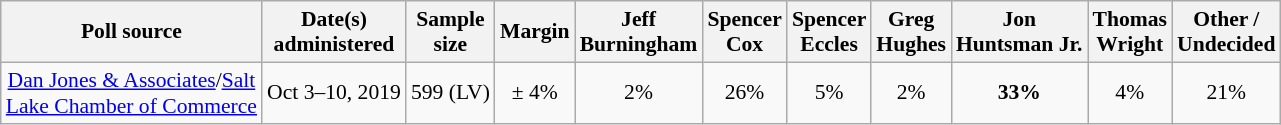<table class="wikitable" style="font-size:90%;text-align:center;">
<tr>
<th>Poll source</th>
<th>Date(s)<br>administered</th>
<th>Sample<br>size</th>
<th>Margin<br></th>
<th>Jeff<br>Burningham</th>
<th>Spencer<br>Cox</th>
<th>Spencer<br>Eccles</th>
<th>Greg<br>Hughes</th>
<th>Jon<br>Huntsman Jr.</th>
<th>Thomas<br>Wright</th>
<th>Other /<br>Undecided</th>
</tr>
<tr>
<td><a href='#'>Dan Jones & Associates</a>/<a href='#'>Salt<br>Lake Chamber of Commerce</a></td>
<td>Oct 3–10, 2019</td>
<td>599 (LV)</td>
<td>± 4%</td>
<td>2%</td>
<td>26%</td>
<td>5%</td>
<td>2%</td>
<td><strong>33%</strong></td>
<td>4%</td>
<td>21%</td>
</tr>
</table>
